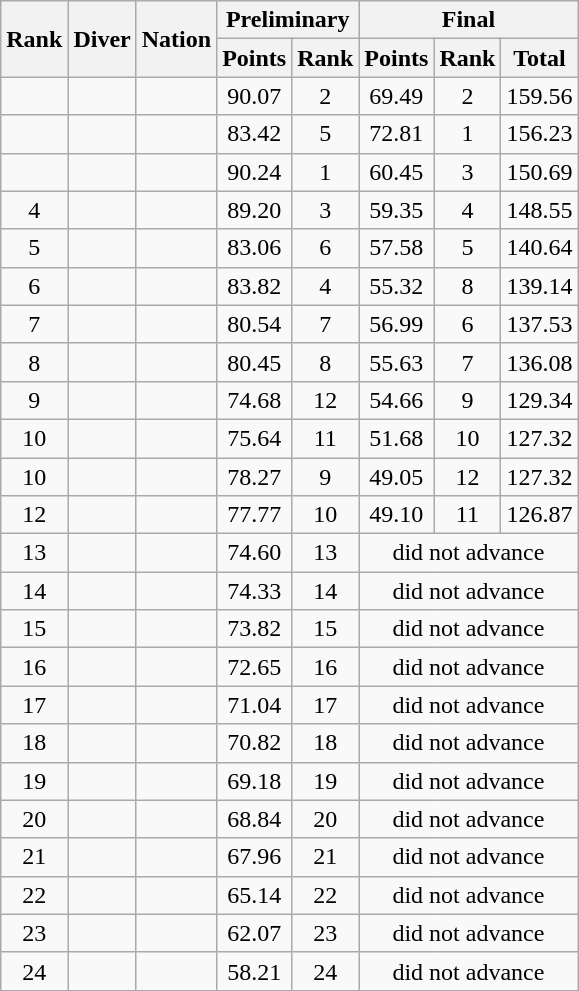<table class="wikitable sortable" style="text-align:center;">
<tr>
<th rowspan=2>Rank</th>
<th rowspan=2>Diver</th>
<th rowspan=2>Nation</th>
<th colspan=2>Preliminary</th>
<th colspan=3>Final</th>
</tr>
<tr>
<th>Points</th>
<th>Rank</th>
<th>Points</th>
<th>Rank</th>
<th>Total</th>
</tr>
<tr>
<td></td>
<td align=left></td>
<td align=left></td>
<td>90.07</td>
<td>2</td>
<td>69.49</td>
<td>2</td>
<td>159.56</td>
</tr>
<tr>
<td></td>
<td align=left></td>
<td align=left></td>
<td>83.42</td>
<td>5</td>
<td>72.81</td>
<td>1</td>
<td>156.23</td>
</tr>
<tr>
<td></td>
<td align=left></td>
<td align=left></td>
<td>90.24</td>
<td>1</td>
<td>60.45</td>
<td>3</td>
<td>150.69</td>
</tr>
<tr>
<td>4</td>
<td align=left></td>
<td align=left></td>
<td>89.20</td>
<td>3</td>
<td>59.35</td>
<td>4</td>
<td>148.55</td>
</tr>
<tr>
<td>5</td>
<td align=left></td>
<td align=left></td>
<td>83.06</td>
<td>6</td>
<td>57.58</td>
<td>5</td>
<td>140.64</td>
</tr>
<tr>
<td>6</td>
<td align=left></td>
<td align=left></td>
<td>83.82</td>
<td>4</td>
<td>55.32</td>
<td>8</td>
<td>139.14</td>
</tr>
<tr>
<td>7</td>
<td align=left></td>
<td align=left></td>
<td>80.54</td>
<td>7</td>
<td>56.99</td>
<td>6</td>
<td>137.53</td>
</tr>
<tr>
<td>8</td>
<td align=left></td>
<td align=left></td>
<td>80.45</td>
<td>8</td>
<td>55.63</td>
<td>7</td>
<td>136.08</td>
</tr>
<tr>
<td>9</td>
<td align=left></td>
<td align=left></td>
<td>74.68</td>
<td>12</td>
<td>54.66</td>
<td>9</td>
<td>129.34</td>
</tr>
<tr>
<td>10</td>
<td align=left></td>
<td align=left></td>
<td>75.64</td>
<td>11</td>
<td>51.68</td>
<td>10</td>
<td>127.32</td>
</tr>
<tr>
<td>10</td>
<td align=left></td>
<td align=left></td>
<td>78.27</td>
<td>9</td>
<td>49.05</td>
<td>12</td>
<td>127.32</td>
</tr>
<tr>
<td>12</td>
<td align=left></td>
<td align=left></td>
<td>77.77</td>
<td>10</td>
<td>49.10</td>
<td>11</td>
<td>126.87</td>
</tr>
<tr>
<td>13</td>
<td align=left></td>
<td align=left></td>
<td>74.60</td>
<td>13</td>
<td colspan=3>did not advance</td>
</tr>
<tr>
<td>14</td>
<td align=left></td>
<td align=left></td>
<td>74.33</td>
<td>14</td>
<td colspan=3>did not advance</td>
</tr>
<tr>
<td>15</td>
<td align=left></td>
<td align=left></td>
<td>73.82</td>
<td>15</td>
<td colspan=3>did not advance</td>
</tr>
<tr>
<td>16</td>
<td align=left></td>
<td align=left></td>
<td>72.65</td>
<td>16</td>
<td colspan=3>did not advance</td>
</tr>
<tr>
<td>17</td>
<td align=left></td>
<td align=left></td>
<td>71.04</td>
<td>17</td>
<td colspan=3>did not advance</td>
</tr>
<tr>
<td>18</td>
<td align=left></td>
<td align=left></td>
<td>70.82</td>
<td>18</td>
<td colspan=3>did not advance</td>
</tr>
<tr>
<td>19</td>
<td align=left></td>
<td align=left></td>
<td>69.18</td>
<td>19</td>
<td colspan=3>did not advance</td>
</tr>
<tr>
<td>20</td>
<td align=left></td>
<td align=left></td>
<td>68.84</td>
<td>20</td>
<td colspan=3>did not advance</td>
</tr>
<tr>
<td>21</td>
<td align=left></td>
<td align=left></td>
<td>67.96</td>
<td>21</td>
<td colspan=3>did not advance</td>
</tr>
<tr>
<td>22</td>
<td align=left></td>
<td align=left></td>
<td>65.14</td>
<td>22</td>
<td colspan=3>did not advance</td>
</tr>
<tr>
<td>23</td>
<td align=left></td>
<td align=left></td>
<td>62.07</td>
<td>23</td>
<td colspan=3>did not advance</td>
</tr>
<tr>
<td>24</td>
<td align=left></td>
<td align=left></td>
<td>58.21</td>
<td>24</td>
<td colspan=3>did not advance</td>
</tr>
</table>
